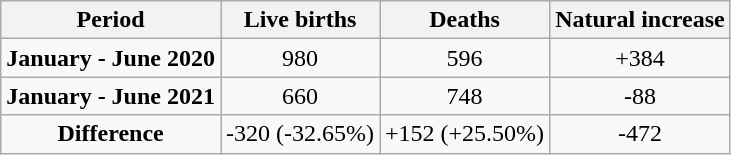<table class="wikitable"  style="text-align:center;">
<tr>
<th>Period</th>
<th>Live births</th>
<th>Deaths</th>
<th>Natural increase</th>
</tr>
<tr>
<td><strong>January - June 2020</strong></td>
<td>980</td>
<td>596</td>
<td>+384</td>
</tr>
<tr>
<td><strong>January - June 2021</strong></td>
<td>660</td>
<td>748</td>
<td>-88</td>
</tr>
<tr>
<td><strong>Difference</strong></td>
<td> -320 (-32.65%)</td>
<td> +152 (+25.50%)</td>
<td> -472</td>
</tr>
</table>
